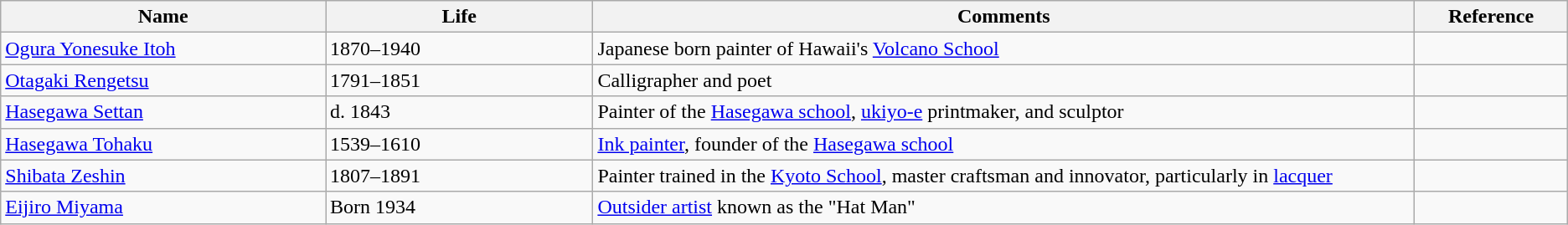<table class=wikitable>
<tr>
<th style="width:17%;">Name</th>
<th style="width:14%;">Life</th>
<th style="width:43%;">Comments</th>
<th style="width:8%;">Reference</th>
</tr>
<tr valign=top>
<td><a href='#'>Ogura Yonesuke Itoh</a></td>
<td>1870–1940</td>
<td>Japanese born painter of Hawaii's <a href='#'>Volcano School</a></td>
<td></td>
</tr>
<tr valign=top>
<td><a href='#'>Otagaki Rengetsu</a></td>
<td>1791–1851</td>
<td>Calligrapher and poet</td>
<td></td>
</tr>
<tr valign=top>
<td><a href='#'>Hasegawa Settan</a></td>
<td>d. 1843</td>
<td>Painter of the <a href='#'>Hasegawa school</a>, <a href='#'>ukiyo-e</a> printmaker, and sculptor</td>
<td></td>
</tr>
<tr valign=top>
<td><a href='#'>Hasegawa Tohaku</a></td>
<td>1539–1610</td>
<td><a href='#'>Ink painter</a>, founder of the <a href='#'>Hasegawa school</a></td>
<td></td>
</tr>
<tr valign=top>
<td><a href='#'>Shibata Zeshin</a></td>
<td>1807–1891</td>
<td>Painter trained in the <a href='#'>Kyoto School</a>, master craftsman and innovator, particularly in <a href='#'>lacquer</a></td>
<td></td>
</tr>
<tr valign=top>
<td><a href='#'>Eijiro Miyama</a></td>
<td>Born 1934</td>
<td><a href='#'>Outsider artist</a> known as the "Hat Man"</td>
<td></td>
</tr>
</table>
